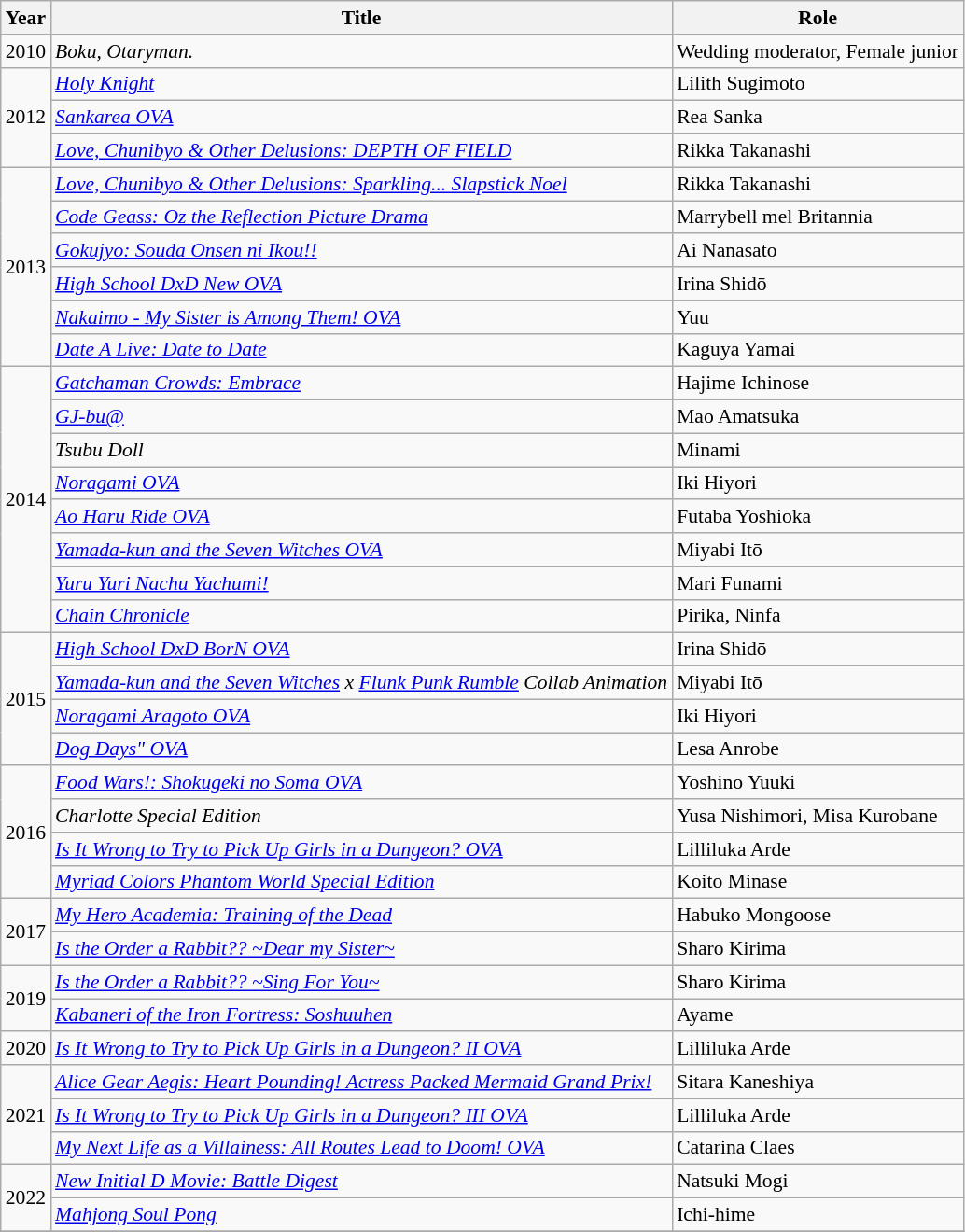<table class="wikitable" style="font-size: 90%;">
<tr>
<th>Year</th>
<th>Title</th>
<th>Role</th>
</tr>
<tr>
<td>2010</td>
<td><em>Boku, Otaryman.</em></td>
<td>Wedding moderator, Female junior</td>
</tr>
<tr>
<td rowspan="3">2012</td>
<td><em><a href='#'>Holy Knight</a></em></td>
<td>Lilith Sugimoto</td>
</tr>
<tr>
<td><em><a href='#'>Sankarea OVA</a></em></td>
<td>Rea Sanka</td>
</tr>
<tr>
<td><em><a href='#'>Love, Chunibyo & Other Delusions: DEPTH OF FIELD</a></em></td>
<td>Rikka Takanashi</td>
</tr>
<tr>
<td rowspan="6">2013</td>
<td><em><a href='#'>Love, Chunibyo & Other Delusions: Sparkling... Slapstick Noel</a></em></td>
<td>Rikka Takanashi</td>
</tr>
<tr>
<td><em><a href='#'>Code Geass: Oz the Reflection Picture Drama</a></em></td>
<td>Marrybell mel Britannia</td>
</tr>
<tr>
<td><em><a href='#'>Gokujyo: Souda Onsen ni Ikou!!</a></em></td>
<td>Ai Nanasato</td>
</tr>
<tr>
<td><em><a href='#'>High School DxD New OVA</a></em></td>
<td>Irina Shidō</td>
</tr>
<tr>
<td><em><a href='#'>Nakaimo - My Sister is Among Them! OVA</a></em></td>
<td>Yuu</td>
</tr>
<tr>
<td><em><a href='#'>Date A Live: Date to Date</a></em></td>
<td>Kaguya Yamai</td>
</tr>
<tr>
<td rowspan="8">2014</td>
<td><em><a href='#'>Gatchaman Crowds: Embrace</a></em></td>
<td>Hajime Ichinose</td>
</tr>
<tr>
<td><em><a href='#'>GJ-bu@</a></em></td>
<td>Mao Amatsuka</td>
</tr>
<tr>
<td><em>Tsubu Doll</em></td>
<td>Minami</td>
</tr>
<tr>
<td><em><a href='#'>Noragami OVA</a></em></td>
<td>Iki Hiyori</td>
</tr>
<tr>
<td><em><a href='#'>Ao Haru Ride OVA</a></em></td>
<td>Futaba Yoshioka</td>
</tr>
<tr>
<td><em><a href='#'>Yamada-kun and the Seven Witches OVA</a></em></td>
<td>Miyabi Itō</td>
</tr>
<tr>
<td><em><a href='#'>Yuru Yuri Nachu Yachumi!</a></em></td>
<td>Mari Funami</td>
</tr>
<tr>
<td><em><a href='#'>Chain Chronicle</a></em></td>
<td>Pirika, Ninfa</td>
</tr>
<tr>
<td rowspan="4">2015</td>
<td><em><a href='#'>High School DxD BorN OVA</a></em></td>
<td>Irina Shidō</td>
</tr>
<tr>
<td><em><a href='#'>Yamada-kun and the Seven Witches</a> x <a href='#'>Flunk Punk Rumble</a> Collab Animation</em></td>
<td>Miyabi Itō</td>
</tr>
<tr>
<td><em><a href='#'>Noragami Aragoto OVA</a></em></td>
<td>Iki Hiyori</td>
</tr>
<tr>
<td><em><a href='#'>Dog Days" OVA</a></em></td>
<td>Lesa Anrobe</td>
</tr>
<tr>
<td rowspan="4">2016</td>
<td><em><a href='#'>Food Wars!: Shokugeki no Soma OVA</a></em></td>
<td>Yoshino Yuuki</td>
</tr>
<tr>
<td><em>Charlotte Special Edition</em></td>
<td>Yusa Nishimori, Misa Kurobane</td>
</tr>
<tr>
<td><em><a href='#'>Is It Wrong to Try to Pick Up Girls in a Dungeon? OVA</a></em></td>
<td>Lilliluka Arde</td>
</tr>
<tr>
<td><em><a href='#'>Myriad Colors Phantom World Special Edition</a></em></td>
<td>Koito Minase</td>
</tr>
<tr>
<td rowspan="2">2017</td>
<td><em><a href='#'>My Hero Academia: Training of the Dead</a></em></td>
<td>Habuko Mongoose</td>
</tr>
<tr>
<td><em><a href='#'>Is the Order a Rabbit?? ~Dear my Sister~</a></em></td>
<td>Sharo Kirima</td>
</tr>
<tr>
<td rowspan="2">2019</td>
<td><em><a href='#'>Is the Order a Rabbit?? ~Sing For You~</a></em></td>
<td>Sharo Kirima</td>
</tr>
<tr>
<td><em><a href='#'>Kabaneri of the Iron Fortress: Soshuuhen</a></em></td>
<td>Ayame</td>
</tr>
<tr>
<td>2020</td>
<td><em><a href='#'>Is It Wrong to Try to Pick Up Girls in a Dungeon? II OVA</a></em></td>
<td>Lilliluka Arde</td>
</tr>
<tr>
<td rowspan="3">2021</td>
<td><em><a href='#'>Alice Gear Aegis: Heart Pounding! Actress Packed Mermaid Grand Prix!</a></em></td>
<td>Sitara Kaneshiya</td>
</tr>
<tr>
<td><em><a href='#'>Is It Wrong to Try to Pick Up Girls in a Dungeon? III OVA</a></em></td>
<td>Lilliluka Arde</td>
</tr>
<tr>
<td><em><a href='#'>My Next Life as a Villainess: All Routes Lead to Doom! OVA</a></em></td>
<td>Catarina Claes</td>
</tr>
<tr>
<td rowspan="2">2022</td>
<td><em><a href='#'>New Initial D Movie: Battle Digest</a></em></td>
<td>Natsuki Mogi</td>
</tr>
<tr>
<td><em><a href='#'>Mahjong Soul Pong</a></em></td>
<td>Ichi-hime</td>
</tr>
<tr>
</tr>
</table>
